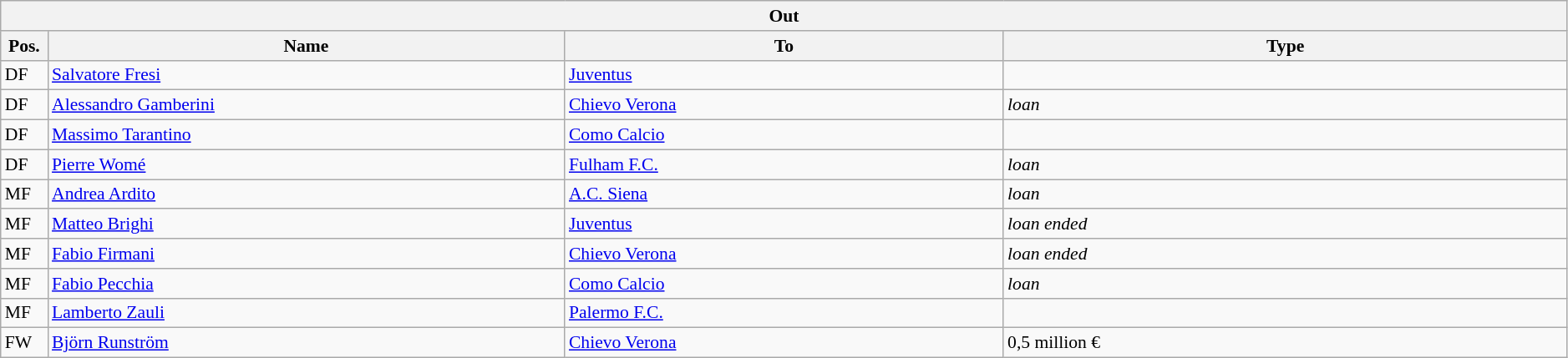<table class="wikitable" style="font-size:90%;width:99%;">
<tr>
<th colspan="4">Out</th>
</tr>
<tr>
<th width=3%>Pos.</th>
<th width=33%>Name</th>
<th width=28%>To</th>
<th width=36%>Type</th>
</tr>
<tr>
<td>DF</td>
<td><a href='#'>Salvatore Fresi</a></td>
<td><a href='#'>Juventus</a></td>
<td></td>
</tr>
<tr>
<td>DF</td>
<td><a href='#'>Alessandro Gamberini</a></td>
<td><a href='#'>Chievo Verona</a></td>
<td><em>loan</em></td>
</tr>
<tr>
<td>DF</td>
<td><a href='#'>Massimo Tarantino</a></td>
<td><a href='#'>Como Calcio</a></td>
<td></td>
</tr>
<tr>
<td>DF</td>
<td><a href='#'>Pierre Womé</a></td>
<td><a href='#'>Fulham F.C.</a></td>
<td><em>loan</em></td>
</tr>
<tr>
<td>MF</td>
<td><a href='#'>Andrea Ardito</a></td>
<td><a href='#'>A.C. Siena</a></td>
<td><em>loan</em></td>
</tr>
<tr>
<td>MF</td>
<td><a href='#'>Matteo Brighi</a></td>
<td><a href='#'>Juventus</a></td>
<td><em>loan ended</em></td>
</tr>
<tr>
<td>MF</td>
<td><a href='#'>Fabio Firmani</a></td>
<td><a href='#'>Chievo Verona</a></td>
<td><em>loan ended</em></td>
</tr>
<tr>
<td>MF</td>
<td><a href='#'>Fabio Pecchia</a></td>
<td><a href='#'>Como Calcio</a></td>
<td><em>loan</em></td>
</tr>
<tr>
<td>MF</td>
<td><a href='#'>Lamberto Zauli</a></td>
<td><a href='#'>Palermo F.C.</a></td>
<td></td>
</tr>
<tr>
<td>FW</td>
<td><a href='#'>Björn Runström</a></td>
<td><a href='#'>Chievo Verona</a></td>
<td>0,5 million €</td>
</tr>
</table>
